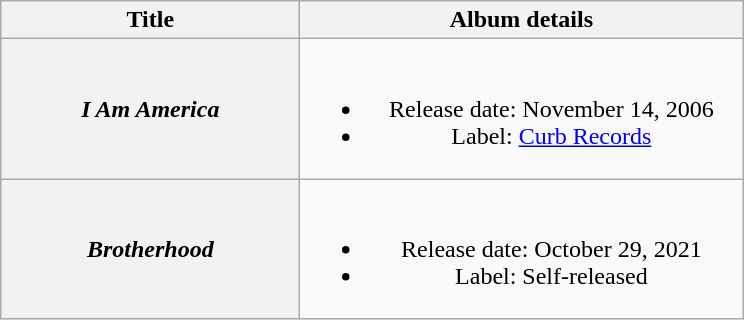<table class="wikitable plainrowheaders" style="text-align:center;">
<tr>
<th style="width:12em;">Title</th>
<th style="width:18em;">Album details</th>
</tr>
<tr>
<th scope="row"><em>I Am America</em></th>
<td><br><ul><li>Release date: November 14, 2006</li><li>Label: <a href='#'>Curb Records</a></li></ul></td>
</tr>
<tr>
<th scope="row"><em>Brotherhood</em></th>
<td><br><ul><li>Release date: October 29, 2021</li><li>Label: Self-released</li></ul></td>
</tr>
</table>
